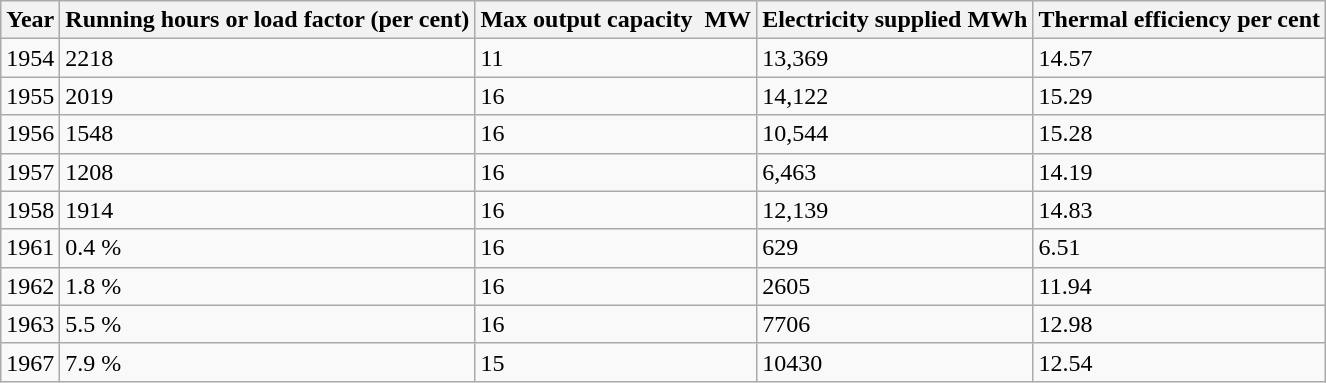<table class="wikitable">
<tr>
<th>Year</th>
<th>Running hours or load factor (per cent)</th>
<th>Max output capacity  MW</th>
<th>Electricity supplied MWh</th>
<th>Thermal efficiency per cent</th>
</tr>
<tr>
<td>1954</td>
<td>2218</td>
<td>11</td>
<td>13,369</td>
<td>14.57</td>
</tr>
<tr>
<td>1955</td>
<td>2019</td>
<td>16</td>
<td>14,122</td>
<td>15.29</td>
</tr>
<tr>
<td>1956</td>
<td>1548</td>
<td>16</td>
<td>10,544</td>
<td>15.28</td>
</tr>
<tr>
<td>1957</td>
<td>1208</td>
<td>16</td>
<td>6,463</td>
<td>14.19</td>
</tr>
<tr>
<td>1958</td>
<td>1914</td>
<td>16</td>
<td>12,139</td>
<td>14.83</td>
</tr>
<tr>
<td>1961</td>
<td>0.4 %</td>
<td>16</td>
<td>629</td>
<td>6.51</td>
</tr>
<tr>
<td>1962</td>
<td>1.8 %</td>
<td>16</td>
<td>2605</td>
<td>11.94</td>
</tr>
<tr>
<td>1963</td>
<td>5.5 %</td>
<td>16</td>
<td>7706</td>
<td>12.98</td>
</tr>
<tr>
<td>1967</td>
<td>7.9 %</td>
<td>15</td>
<td>10430</td>
<td>12.54</td>
</tr>
</table>
